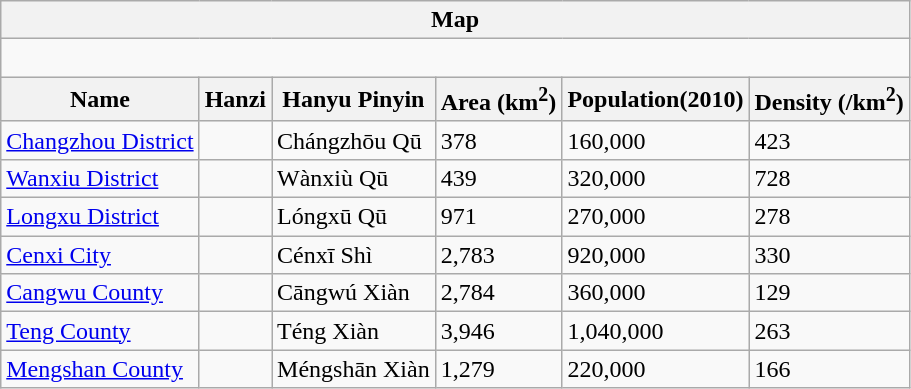<table class="wikitable"  style="font-size:100%;" align=center>
<tr>
<th colspan=6>Map</th>
</tr>
<tr>
<td colspan=6><div><br> 








</div></td>
</tr>
<tr>
<th>Name</th>
<th>Hanzi</th>
<th>Hanyu Pinyin</th>
<th>Area (km<sup>2</sup>)</th>
<th>Population(2010)</th>
<th>Density (/km<sup>2</sup>)</th>
</tr>
<tr>
<td><a href='#'>Changzhou District</a></td>
<td></td>
<td>Chángzhōu Qū</td>
<td>378</td>
<td>160,000</td>
<td>423</td>
</tr>
<tr>
<td><a href='#'>Wanxiu District</a></td>
<td></td>
<td>Wànxiù Qū</td>
<td>439</td>
<td>320,000</td>
<td>728</td>
</tr>
<tr>
<td><a href='#'>Longxu District</a></td>
<td></td>
<td>Lóngxū Qū</td>
<td>971</td>
<td>270,000</td>
<td>278</td>
</tr>
<tr>
<td><a href='#'>Cenxi City</a></td>
<td></td>
<td>Cénxī Shì</td>
<td>2,783</td>
<td>920,000</td>
<td>330</td>
</tr>
<tr>
<td><a href='#'>Cangwu County</a></td>
<td></td>
<td>Cāngwú Xiàn</td>
<td>2,784</td>
<td>360,000</td>
<td>129</td>
</tr>
<tr>
<td><a href='#'>Teng County</a></td>
<td></td>
<td>Téng Xiàn</td>
<td>3,946</td>
<td>1,040,000</td>
<td>263</td>
</tr>
<tr>
<td><a href='#'>Mengshan County</a></td>
<td></td>
<td>Méngshān Xiàn</td>
<td>1,279</td>
<td>220,000</td>
<td>166</td>
</tr>
</table>
